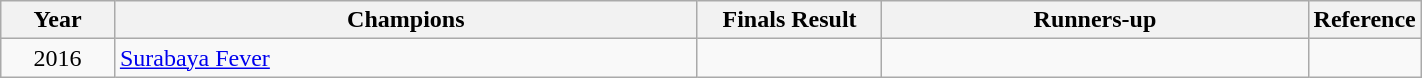<table class="wikitable sortable" style="width:75%;">
<tr>
<th width="8%">Year</th>
<th>Champions</th>
<th class="unsortable" style="width:13%;">Finals Result</th>
<th width="30%">Runners-up</th>
<th class="unsortable" style="width:3%;">Reference</th>
</tr>
<tr>
<td align="center">2016</td>
<td><a href='#'>Surabaya Fever</a></td>
<td align="center"></td>
<td></td>
<td align="center"></td>
</tr>
</table>
